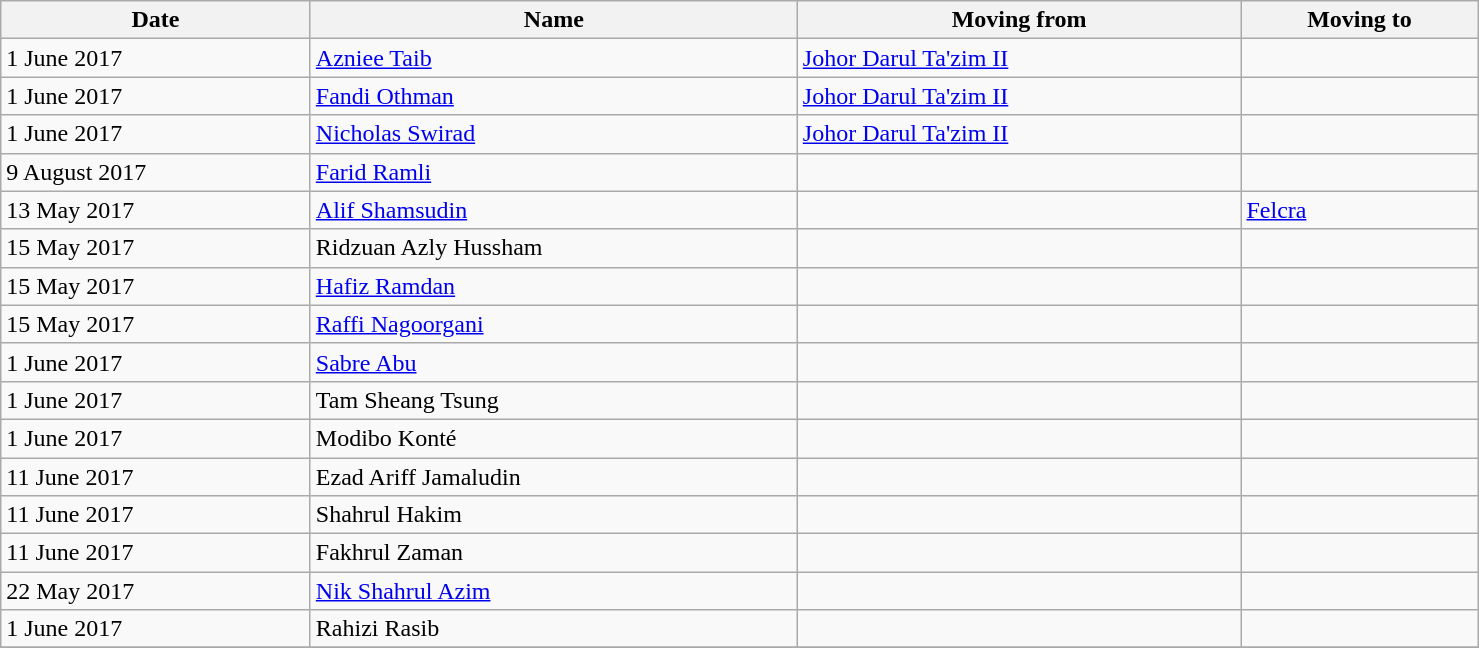<table class="wikitable sortable" style="width:78%; text-align:center; text-align:left;">
<tr>
<th>Date</th>
<th>Name</th>
<th>Moving from</th>
<th>Moving to</th>
</tr>
<tr>
<td>1 June 2017</td>
<td> <a href='#'>Azniee Taib</a></td>
<td><a href='#'>Johor Darul Ta'zim II</a></td>
<td></td>
</tr>
<tr>
<td>1 June 2017</td>
<td> <a href='#'>Fandi Othman</a></td>
<td><a href='#'>Johor Darul Ta'zim II</a></td>
<td></td>
</tr>
<tr>
<td>1 June 2017</td>
<td> <a href='#'>Nicholas Swirad</a></td>
<td><a href='#'>Johor Darul Ta'zim II</a></td>
<td></td>
</tr>
<tr>
<td>9 August 2017</td>
<td> <a href='#'>Farid Ramli</a></td>
<td></td>
<td></td>
</tr>
<tr>
<td>13 May 2017</td>
<td> <a href='#'>Alif Shamsudin</a></td>
<td></td>
<td><a href='#'>Felcra</a></td>
</tr>
<tr>
<td>15 May 2017</td>
<td> Ridzuan Azly Hussham</td>
<td></td>
<td></td>
</tr>
<tr>
<td>15 May 2017</td>
<td> <a href='#'>Hafiz Ramdan</a></td>
<td></td>
<td></td>
</tr>
<tr>
<td>15 May 2017</td>
<td> <a href='#'>Raffi Nagoorgani</a></td>
<td></td>
<td></td>
</tr>
<tr>
<td>1 June 2017</td>
<td> <a href='#'>Sabre Abu</a></td>
<td></td>
<td></td>
</tr>
<tr>
<td>1 June 2017</td>
<td> Tam Sheang Tsung</td>
<td></td>
<td></td>
</tr>
<tr>
<td>1 June 2017</td>
<td> Modibo Konté</td>
<td></td>
<td></td>
</tr>
<tr>
<td>11 June 2017</td>
<td> Ezad Ariff Jamaludin</td>
<td></td>
<td></td>
</tr>
<tr>
<td>11 June 2017</td>
<td> Shahrul Hakim</td>
<td></td>
<td></td>
</tr>
<tr>
<td>11 June 2017</td>
<td> Fakhrul Zaman</td>
<td></td>
<td></td>
</tr>
<tr>
<td>22 May 2017</td>
<td> <a href='#'>Nik Shahrul Azim</a></td>
<td></td>
<td></td>
</tr>
<tr>
<td>1 June 2017</td>
<td> Rahizi Rasib</td>
<td></td>
<td></td>
</tr>
<tr>
</tr>
</table>
